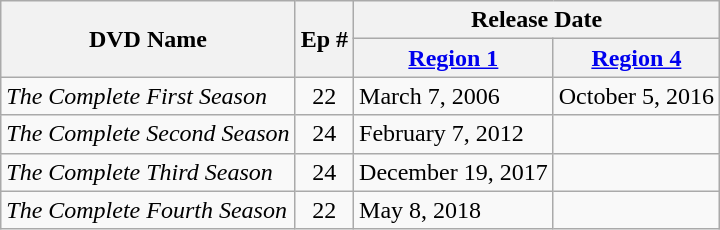<table class="wikitable" style="text-align:left">
<tr>
<th rowspan="2">DVD Name</th>
<th rowspan="2">Ep #</th>
<th colspan="2">Release Date</th>
</tr>
<tr>
<th><a href='#'>Region 1</a></th>
<th><a href='#'>Region 4</a></th>
</tr>
<tr>
<td><em>The Complete First Season</em></td>
<td align="center">22</td>
<td>March 7, 2006</td>
<td>October 5, 2016</td>
</tr>
<tr>
<td><em>The Complete Second Season</em></td>
<td align="center">24</td>
<td>February 7, 2012</td>
<td></td>
</tr>
<tr>
<td><em>The Complete Third Season</em></td>
<td align="center">24</td>
<td>December 19, 2017</td>
<td></td>
</tr>
<tr>
<td><em>The Complete Fourth Season</em></td>
<td align="center">22</td>
<td>May 8, 2018</td>
<td></td>
</tr>
</table>
